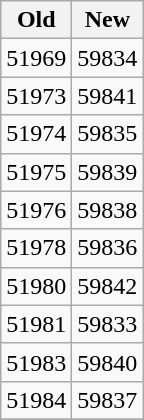<table class="wikitable sortable">
<tr>
<th>Old</th>
<th>New</th>
</tr>
<tr>
<td>51969</td>
<td>59834</td>
</tr>
<tr>
<td>51973</td>
<td>59841</td>
</tr>
<tr>
<td>51974</td>
<td>59835</td>
</tr>
<tr>
<td>51975</td>
<td>59839</td>
</tr>
<tr>
<td>51976</td>
<td>59838</td>
</tr>
<tr>
<td>51978</td>
<td>59836</td>
</tr>
<tr>
<td>51980</td>
<td>59842</td>
</tr>
<tr>
<td>51981</td>
<td>59833</td>
</tr>
<tr>
<td>51983</td>
<td>59840</td>
</tr>
<tr>
<td>51984</td>
<td>59837</td>
</tr>
<tr>
</tr>
</table>
